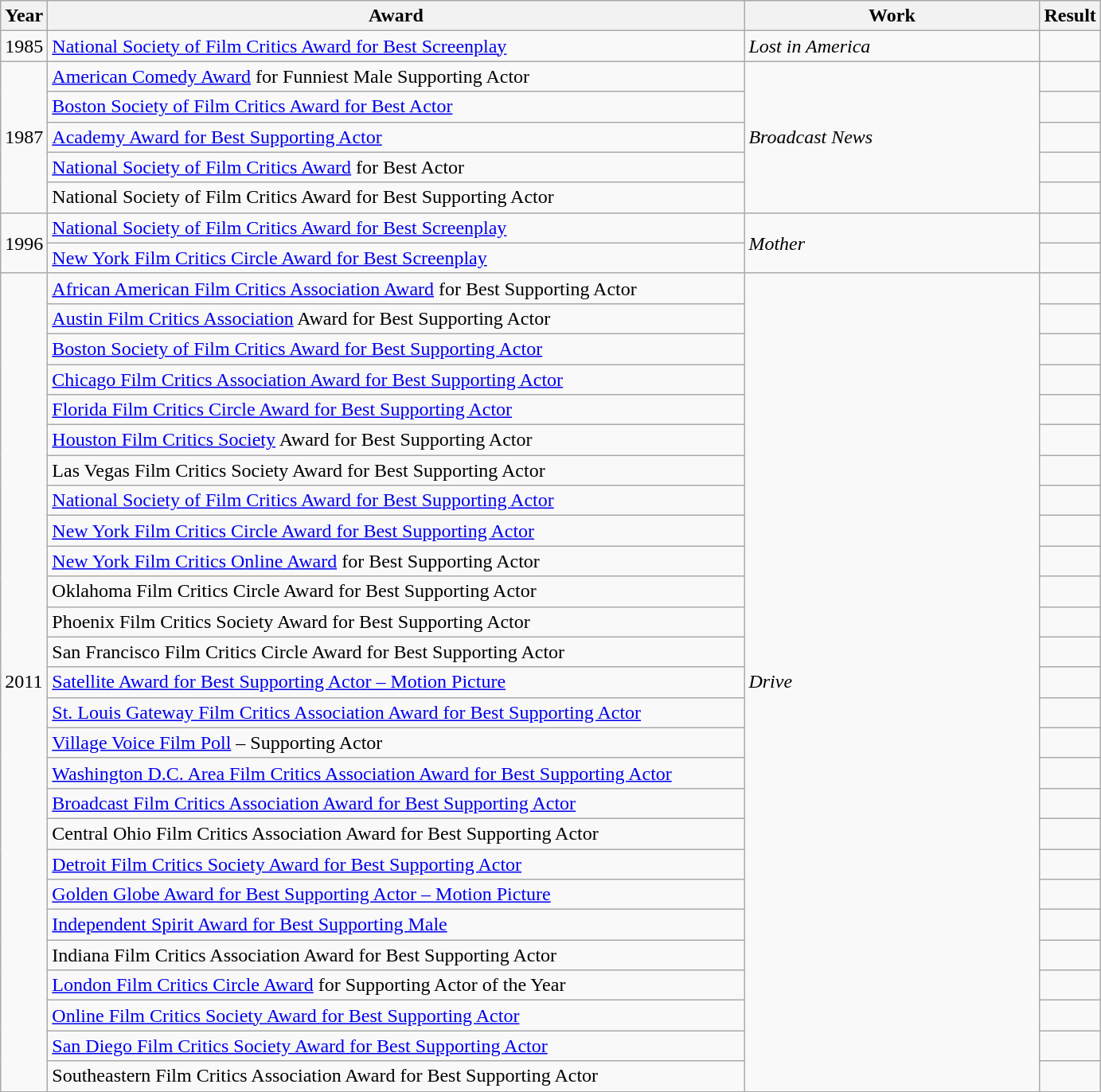<table class=wikitable>
<tr>
<th scope="col" style="width:2em;">Year</th>
<th scope="col" style="width:36em;">Award</th>
<th scope="col" style="width:15em;">Work</th>
<th scope="col" style="width:2em;">Result</th>
</tr>
<tr>
<td>1985</td>
<td><a href='#'>National Society of Film Critics Award for Best Screenplay</a></td>
<td><em>Lost in America</em></td>
<td></td>
</tr>
<tr>
<td rowspan=5>1987</td>
<td><a href='#'>American Comedy Award</a> for Funniest Male Supporting Actor</td>
<td rowspan=5><em>Broadcast News</em></td>
<td></td>
</tr>
<tr>
<td><a href='#'>Boston Society of Film Critics Award for Best Actor</a></td>
<td></td>
</tr>
<tr>
<td><a href='#'>Academy Award for Best Supporting Actor</a></td>
<td></td>
</tr>
<tr>
<td><a href='#'>National Society of Film Critics Award</a> for Best Actor</td>
<td></td>
</tr>
<tr>
<td>National Society of Film Critics Award for Best Supporting Actor</td>
<td></td>
</tr>
<tr>
<td rowspan=2>1996</td>
<td><a href='#'>National Society of Film Critics Award for Best Screenplay</a></td>
<td rowspan=2><em>Mother</em></td>
<td></td>
</tr>
<tr>
<td><a href='#'>New York Film Critics Circle Award for Best Screenplay</a></td>
<td></td>
</tr>
<tr>
<td rowspan=30>2011</td>
<td><a href='#'>African American Film Critics Association Award</a> for Best Supporting Actor</td>
<td rowspan=30><em>Drive</em></td>
<td></td>
</tr>
<tr>
<td><a href='#'>Austin Film Critics Association</a> Award for Best Supporting Actor</td>
<td></td>
</tr>
<tr>
<td><a href='#'>Boston Society of Film Critics Award for Best Supporting Actor</a></td>
<td></td>
</tr>
<tr>
<td><a href='#'>Chicago Film Critics Association Award for Best Supporting Actor</a></td>
<td></td>
</tr>
<tr>
<td><a href='#'>Florida Film Critics Circle Award for Best Supporting Actor</a></td>
<td></td>
</tr>
<tr>
<td><a href='#'>Houston Film Critics Society</a> Award for Best Supporting Actor</td>
<td></td>
</tr>
<tr>
<td>Las Vegas Film Critics Society Award for Best Supporting Actor</td>
<td></td>
</tr>
<tr>
<td><a href='#'>National Society of Film Critics Award for Best Supporting Actor</a></td>
<td></td>
</tr>
<tr>
<td><a href='#'>New York Film Critics Circle Award for Best Supporting Actor</a></td>
<td></td>
</tr>
<tr>
<td><a href='#'>New York Film Critics Online Award</a> for Best Supporting Actor</td>
<td></td>
</tr>
<tr>
<td>Oklahoma Film Critics Circle Award for Best Supporting Actor</td>
<td></td>
</tr>
<tr>
<td>Phoenix Film Critics Society Award for Best Supporting Actor</td>
<td></td>
</tr>
<tr>
<td>San Francisco Film Critics Circle Award for Best Supporting Actor</td>
<td></td>
</tr>
<tr>
<td><a href='#'>Satellite Award for Best Supporting Actor – Motion Picture</a></td>
<td></td>
</tr>
<tr>
<td><a href='#'>St. Louis Gateway Film Critics Association Award for Best Supporting Actor</a></td>
<td></td>
</tr>
<tr>
<td><a href='#'>Village Voice Film Poll</a> – Supporting Actor</td>
<td></td>
</tr>
<tr>
<td><a href='#'>Washington D.C. Area Film Critics Association Award for Best Supporting Actor</a></td>
<td></td>
</tr>
<tr>
<td><a href='#'>Broadcast Film Critics Association Award for Best Supporting Actor</a></td>
<td></td>
</tr>
<tr>
<td>Central Ohio Film Critics Association Award for Best Supporting Actor</td>
<td></td>
</tr>
<tr>
<td><a href='#'>Detroit Film Critics Society Award for Best Supporting Actor</a></td>
<td></td>
</tr>
<tr>
<td><a href='#'>Golden Globe Award for Best Supporting Actor – Motion Picture</a></td>
<td></td>
</tr>
<tr>
<td><a href='#'>Independent Spirit Award for Best Supporting Male</a></td>
<td></td>
</tr>
<tr>
<td>Indiana Film Critics Association Award for Best Supporting Actor</td>
<td></td>
</tr>
<tr>
<td><a href='#'>London Film Critics Circle Award</a> for Supporting Actor of the Year</td>
<td></td>
</tr>
<tr>
<td><a href='#'>Online Film Critics Society Award for Best Supporting Actor</a></td>
<td></td>
</tr>
<tr>
<td><a href='#'>San Diego Film Critics Society Award for Best Supporting Actor</a></td>
<td></td>
</tr>
<tr>
<td>Southeastern Film Critics Association Award for Best Supporting Actor</td>
<td></td>
</tr>
<tr>
</tr>
</table>
